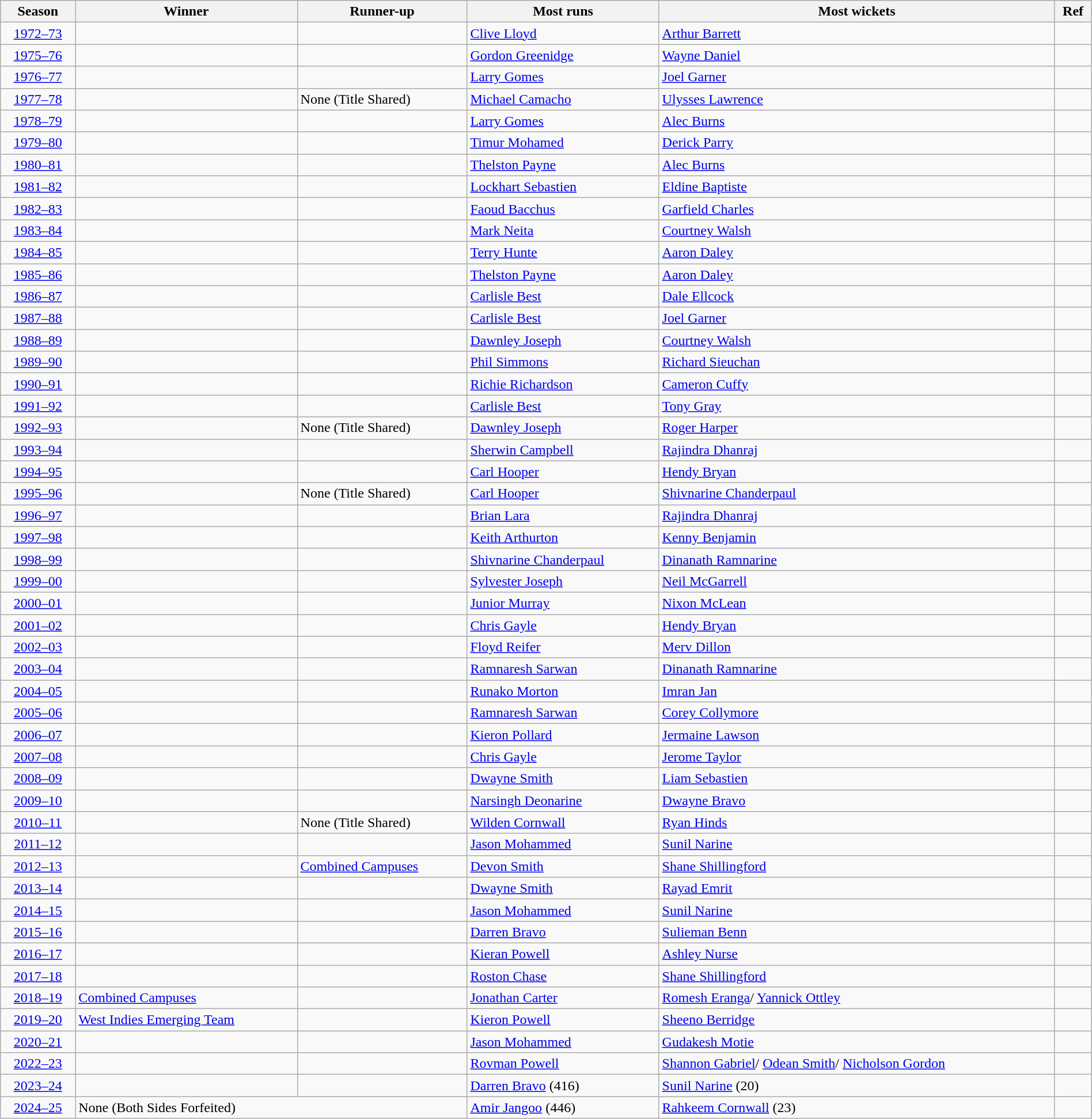<table class="wikitable" width="100%">
<tr>
<th>Season</th>
<th>Winner</th>
<th>Runner-up</th>
<th>Most runs</th>
<th>Most wickets</th>
<th>Ref</th>
</tr>
<tr>
<td align=center><a href='#'>1972–73</a></td>
<td></td>
<td></td>
<td> <a href='#'>Clive Lloyd</a></td>
<td> <a href='#'>Arthur Barrett</a></td>
<td align=center></td>
</tr>
<tr>
<td align=center><a href='#'>1975–76</a></td>
<td></td>
<td></td>
<td> <a href='#'>Gordon Greenidge</a></td>
<td> <a href='#'>Wayne Daniel</a></td>
<td align=center></td>
</tr>
<tr>
<td align=center><a href='#'>1976–77</a></td>
<td></td>
<td></td>
<td> <a href='#'>Larry Gomes</a></td>
<td> <a href='#'>Joel Garner</a></td>
<td align=center></td>
</tr>
<tr>
<td align=center><a href='#'>1977–78</a></td>
<td><br></td>
<td>None (Title Shared)</td>
<td> <a href='#'>Michael Camacho</a></td>
<td> <a href='#'>Ulysses Lawrence</a></td>
<td align=center></td>
</tr>
<tr>
<td align=center><a href='#'>1978–79</a></td>
<td></td>
<td></td>
<td> <a href='#'>Larry Gomes</a></td>
<td> <a href='#'>Alec Burns</a></td>
<td align=center></td>
</tr>
<tr>
<td align=center><a href='#'>1979–80</a></td>
<td></td>
<td></td>
<td> <a href='#'>Timur Mohamed</a></td>
<td> <a href='#'>Derick Parry</a></td>
<td align=center></td>
</tr>
<tr>
<td align=center><a href='#'>1980–81</a></td>
<td></td>
<td></td>
<td> <a href='#'>Thelston Payne</a></td>
<td> <a href='#'>Alec Burns</a></td>
<td align=center></td>
</tr>
<tr>
<td align=center><a href='#'>1981–82</a></td>
<td></td>
<td></td>
<td> <a href='#'>Lockhart Sebastien</a></td>
<td> <a href='#'>Eldine Baptiste</a></td>
<td align=center></td>
</tr>
<tr>
<td align=center><a href='#'>1982–83</a></td>
<td></td>
<td></td>
<td> <a href='#'>Faoud Bacchus</a></td>
<td> <a href='#'>Garfield Charles</a></td>
<td align=center></td>
</tr>
<tr>
<td align=center><a href='#'>1983–84</a></td>
<td></td>
<td></td>
<td> <a href='#'>Mark Neita</a></td>
<td> <a href='#'>Courtney Walsh</a></td>
<td align=center></td>
</tr>
<tr>
<td align=center><a href='#'>1984–85</a></td>
<td></td>
<td></td>
<td> <a href='#'>Terry Hunte</a></td>
<td> <a href='#'>Aaron Daley</a></td>
<td align=center></td>
</tr>
<tr>
<td align=center><a href='#'>1985–86</a></td>
<td></td>
<td></td>
<td> <a href='#'>Thelston Payne</a></td>
<td> <a href='#'>Aaron Daley</a></td>
<td align=center></td>
</tr>
<tr>
<td align=center><a href='#'>1986–87</a></td>
<td></td>
<td></td>
<td> <a href='#'>Carlisle Best</a></td>
<td> <a href='#'>Dale Ellcock</a></td>
<td align=center></td>
</tr>
<tr>
<td align=center><a href='#'>1987–88</a></td>
<td></td>
<td></td>
<td> <a href='#'>Carlisle Best</a></td>
<td> <a href='#'>Joel Garner</a></td>
<td align=center></td>
</tr>
<tr>
<td align=center><a href='#'>1988–89</a></td>
<td></td>
<td></td>
<td> <a href='#'>Dawnley Joseph</a></td>
<td> <a href='#'>Courtney Walsh</a></td>
<td align=center></td>
</tr>
<tr>
<td align=center><a href='#'>1989–90</a></td>
<td></td>
<td></td>
<td> <a href='#'>Phil Simmons</a></td>
<td> <a href='#'>Richard Sieuchan</a></td>
<td align=center></td>
</tr>
<tr>
<td align=center><a href='#'>1990–91</a></td>
<td></td>
<td></td>
<td> <a href='#'>Richie Richardson</a></td>
<td> <a href='#'>Cameron Cuffy</a></td>
<td align=center></td>
</tr>
<tr>
<td align=center><a href='#'>1991–92</a></td>
<td></td>
<td></td>
<td> <a href='#'>Carlisle Best</a></td>
<td> <a href='#'>Tony Gray</a></td>
<td align=center></td>
</tr>
<tr>
<td align=center><a href='#'>1992–93</a></td>
<td><br></td>
<td>None (Title Shared)</td>
<td> <a href='#'>Dawnley Joseph</a></td>
<td> <a href='#'>Roger Harper</a></td>
<td align=center></td>
</tr>
<tr>
<td align=center><a href='#'>1993–94</a></td>
<td></td>
<td></td>
<td> <a href='#'>Sherwin Campbell</a></td>
<td> <a href='#'>Rajindra Dhanraj</a></td>
<td align=center></td>
</tr>
<tr>
<td align=center><a href='#'>1994–95</a></td>
<td></td>
<td></td>
<td> <a href='#'>Carl Hooper</a></td>
<td> <a href='#'>Hendy Bryan</a></td>
<td align=center></td>
</tr>
<tr>
<td align=center><a href='#'>1995–96</a></td>
<td><br></td>
<td>None (Title Shared)</td>
<td> <a href='#'>Carl Hooper</a></td>
<td> <a href='#'>Shivnarine Chanderpaul</a></td>
<td align=center></td>
</tr>
<tr>
<td align=center><a href='#'>1996–97</a></td>
<td></td>
<td></td>
<td> <a href='#'>Brian Lara</a></td>
<td> <a href='#'>Rajindra Dhanraj</a></td>
<td align=center></td>
</tr>
<tr>
<td align=center><a href='#'>1997–98</a></td>
<td></td>
<td></td>
<td> <a href='#'>Keith Arthurton</a></td>
<td> <a href='#'>Kenny Benjamin</a></td>
<td align=center></td>
</tr>
<tr>
<td align=center><a href='#'>1998–99</a></td>
<td></td>
<td></td>
<td> <a href='#'>Shivnarine Chanderpaul</a></td>
<td> <a href='#'>Dinanath Ramnarine</a></td>
<td align=center></td>
</tr>
<tr>
<td align=center><a href='#'>1999–00</a></td>
<td></td>
<td></td>
<td> <a href='#'>Sylvester Joseph</a></td>
<td> <a href='#'>Neil McGarrell</a></td>
<td align=center></td>
</tr>
<tr>
<td align=center><a href='#'>2000–01</a></td>
<td></td>
<td></td>
<td> <a href='#'>Junior Murray</a></td>
<td> <a href='#'>Nixon McLean</a></td>
<td align=center></td>
</tr>
<tr>
<td align=center><a href='#'>2001–02</a></td>
<td></td>
<td></td>
<td> <a href='#'>Chris Gayle</a></td>
<td> <a href='#'>Hendy Bryan</a></td>
<td align=center></td>
</tr>
<tr>
<td align=center><a href='#'>2002–03</a></td>
<td></td>
<td></td>
<td> <a href='#'>Floyd Reifer</a></td>
<td> <a href='#'>Merv Dillon</a></td>
<td align=center></td>
</tr>
<tr>
<td align=center><a href='#'>2003–04</a></td>
<td></td>
<td></td>
<td> <a href='#'>Ramnaresh Sarwan</a></td>
<td> <a href='#'>Dinanath Ramnarine</a></td>
<td align=center></td>
</tr>
<tr>
<td align=center><a href='#'>2004–05</a></td>
<td></td>
<td></td>
<td> <a href='#'>Runako Morton</a></td>
<td> <a href='#'>Imran Jan</a></td>
<td align=center></td>
</tr>
<tr>
<td align=center><a href='#'>2005–06</a></td>
<td></td>
<td></td>
<td> <a href='#'>Ramnaresh Sarwan</a></td>
<td> <a href='#'>Corey Collymore</a></td>
<td align=center></td>
</tr>
<tr>
<td align=center><a href='#'>2006–07</a></td>
<td></td>
<td></td>
<td> <a href='#'>Kieron Pollard</a></td>
<td> <a href='#'>Jermaine Lawson</a></td>
<td align=center></td>
</tr>
<tr>
<td align=center><a href='#'>2007–08</a></td>
<td></td>
<td></td>
<td> <a href='#'>Chris Gayle</a></td>
<td> <a href='#'>Jerome Taylor</a></td>
<td align=center></td>
</tr>
<tr>
<td align=center><a href='#'>2008–09</a></td>
<td></td>
<td></td>
<td> <a href='#'>Dwayne Smith</a></td>
<td> <a href='#'>Liam Sebastien</a></td>
<td align=center></td>
</tr>
<tr>
<td align=center><a href='#'>2009–10</a></td>
<td></td>
<td></td>
<td> <a href='#'>Narsingh Deonarine</a></td>
<td> <a href='#'>Dwayne Bravo</a></td>
<td align=center></td>
</tr>
<tr>
<td align=center><a href='#'>2010–11</a></td>
<td><br></td>
<td>None (Title Shared)</td>
<td> <a href='#'>Wilden Cornwall</a></td>
<td> <a href='#'>Ryan Hinds</a></td>
<td align=center></td>
</tr>
<tr>
<td align=center><a href='#'>2011–12</a></td>
<td></td>
<td></td>
<td> <a href='#'>Jason Mohammed</a></td>
<td> <a href='#'>Sunil Narine</a></td>
<td align=center></td>
</tr>
<tr>
<td align=center><a href='#'>2012–13</a></td>
<td></td>
<td> <a href='#'>Combined Campuses</a></td>
<td> <a href='#'>Devon Smith</a></td>
<td> <a href='#'>Shane Shillingford</a></td>
<td align=center></td>
</tr>
<tr>
<td align=center><a href='#'>2013–14</a></td>
<td></td>
<td></td>
<td> <a href='#'>Dwayne Smith</a></td>
<td> <a href='#'>Rayad Emrit</a></td>
<td align=center></td>
</tr>
<tr>
<td align=center><a href='#'>2014–15</a></td>
<td></td>
<td></td>
<td> <a href='#'>Jason Mohammed</a></td>
<td> <a href='#'>Sunil Narine</a></td>
<td align=center></td>
</tr>
<tr>
<td align=center><a href='#'>2015–16</a></td>
<td></td>
<td></td>
<td> <a href='#'>Darren Bravo</a></td>
<td> <a href='#'>Sulieman Benn</a></td>
<td align=center></td>
</tr>
<tr>
<td align=center><a href='#'>2016–17</a></td>
<td></td>
<td></td>
<td> <a href='#'>Kieran Powell</a></td>
<td> <a href='#'>Ashley Nurse</a></td>
<td align="center"></td>
</tr>
<tr>
<td align=center><a href='#'>2017–18</a></td>
<td></td>
<td></td>
<td> <a href='#'>Roston Chase</a></td>
<td> <a href='#'>Shane Shillingford</a></td>
<td align="center"></td>
</tr>
<tr>
<td align=center><a href='#'>2018–19</a></td>
<td> <a href='#'>Combined Campuses</a></td>
<td></td>
<td> <a href='#'>Jonathan Carter</a></td>
<td> <a href='#'>Romesh Eranga</a>/ <a href='#'>Yannick Ottley</a></td>
<td align="center"></td>
</tr>
<tr>
<td align=center><a href='#'>2019–20</a></td>
<td> <a href='#'>West Indies Emerging Team</a></td>
<td></td>
<td> <a href='#'>Kieron Powell</a></td>
<td> <a href='#'>Sheeno Berridge</a></td>
<td align="center"></td>
</tr>
<tr>
<td align=center><a href='#'>2020–21</a></td>
<td></td>
<td></td>
<td> <a href='#'>Jason Mohammed</a></td>
<td> <a href='#'>Gudakesh Motie</a></td>
<td align="center"></td>
</tr>
<tr>
<td align=center><a href='#'>2022–23</a></td>
<td></td>
<td></td>
<td> <a href='#'>Rovman Powell</a></td>
<td> <a href='#'>Shannon Gabriel</a>/ <a href='#'>Odean Smith</a>/ <a href='#'>Nicholson Gordon</a></td>
<td></td>
</tr>
<tr>
<td align=center><a href='#'>2023–24</a></td>
<td></td>
<td></td>
<td> <a href='#'>Darren Bravo</a> (416)</td>
<td>  <a href='#'>Sunil Narine</a> (20)</td>
<td></td>
</tr>
<tr>
<td align=center><a href='#'>2024–25</a></td>
<td colspan="2">None (Both Sides Forfeited)</td>
<td> <a href='#'>Amir Jangoo</a> (446)</td>
<td> <a href='#'>Rahkeem Cornwall</a> (23)</td>
<td></td>
</tr>
</table>
